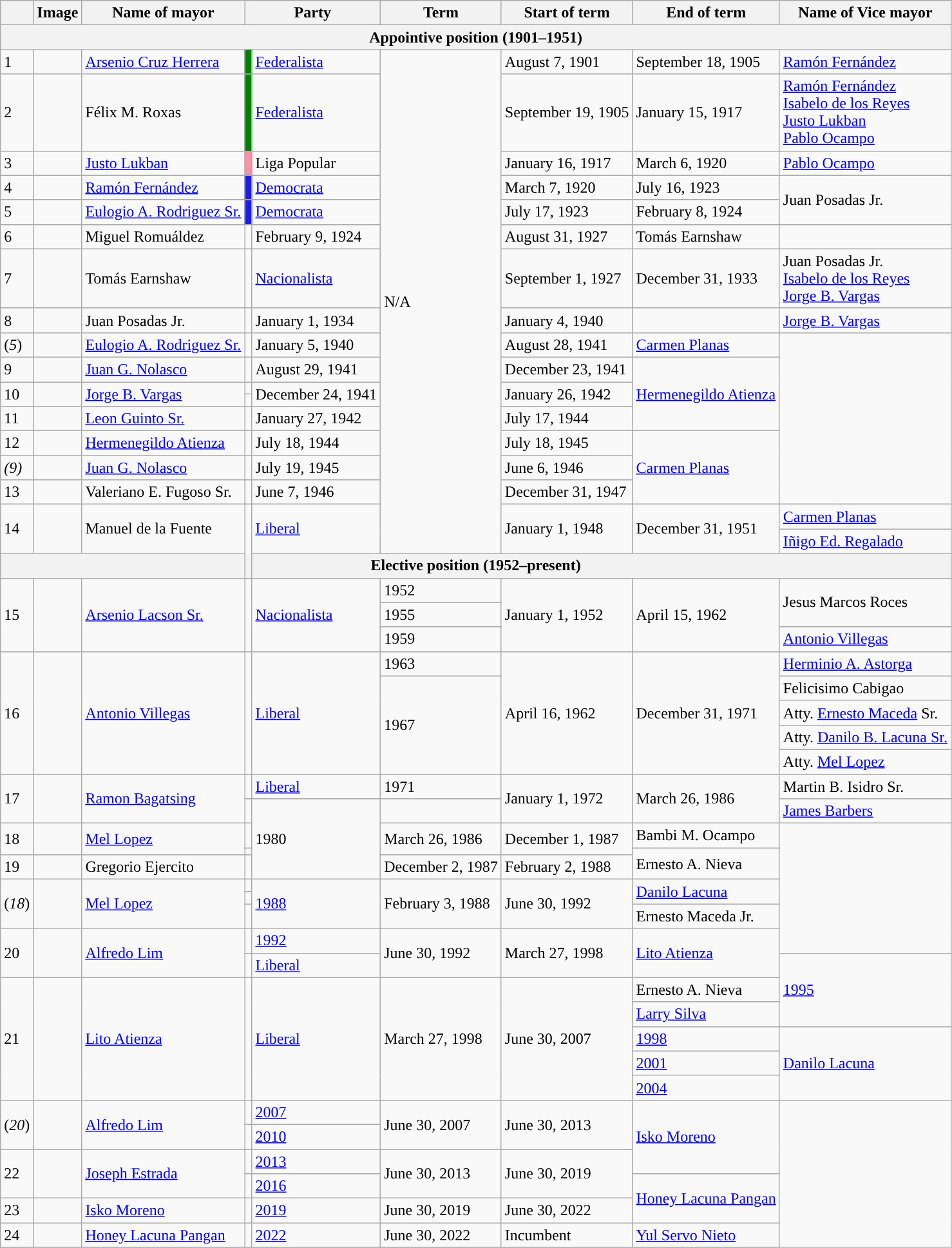<table class="wikitable">
<tr>
<th></th>
<th>Image</th>
<th>Name of mayor</th>
<th colspan="2">Party</th>
<th>Term</th>
<th>Start of term</th>
<th>End of term</th>
<th>Name of Vice mayor</th>
</tr>
<tr>
<th colspan="9">Appointive position (1901–1951)</th>
</tr>
<tr>
<td>1</td>
<td></td>
<td><a href='#'>Arsenio Cruz Herrera</a></td>
<td style="background-color:Green;"></td>
<td><a href='#'>Federalista</a></td>
<td rowspan="22">N/A</td>
<td>August 7, 1901</td>
<td>September 18, 1905</td>
<td rowspan="2"><a href='#'>Ramón Fernández</a></td>
</tr>
<tr>
<td rowspan="3">2</td>
<td rowspan="3"></td>
<td rowspan="3">Félix M. Roxas</td>
<td rowspan="3"  style="background-color:Green;"></td>
<td rowspan="3"><a href='#'>Federalista</a></td>
<td rowspan="3">September 19, 1905</td>
<td rowspan="3">January 15, 1917</td>
</tr>
<tr>
<td><a href='#'>Ramón Fernández</a> <br> <a href='#'>Isabelo de los Reyes</a> <br> <a href='#'>Justo Lukban</a> <br> <a href='#'>Pablo Ocampo</a></td>
</tr>
<tr>
<td rowspan="2"><a href='#'>Pablo Ocampo</a></td>
</tr>
<tr>
<td>3</td>
<td></td>
<td><a href='#'>Justo Lukban</a></td>
<td style="background-color:#FF91A4;"></td>
<td>Liga Popular</td>
<td>January 16, 1917</td>
<td>March 6, 1920</td>
</tr>
<tr>
<td>4</td>
<td></td>
<td><a href='#'>Ramón Fernández</a></td>
<td style="background-color:#1C1CF0;"></td>
<td><a href='#'>Democrata</a></td>
<td>March 7, 1920</td>
<td>July 16, 1923</td>
<td rowspan="2">Juan Posadas Jr.</td>
</tr>
<tr>
<td>5</td>
<td></td>
<td><a href='#'>Eulogio A. Rodriguez Sr.</a></td>
<td style="background-color:#1C1CF0;"></td>
<td><a href='#'>Democrata</a></td>
<td>July 17, 1923</td>
<td>February 8, 1924</td>
</tr>
<tr>
<td>6</td>
<td></td>
<td>Miguel Romuáldez</td>
<td></td>
<td>February 9, 1924</td>
<td>August 31, 1927</td>
<td>Tomás Earnshaw</td>
</tr>
<tr>
<td rowspan="3">7</td>
<td rowspan="3"></td>
<td rowspan="3">Tomás Earnshaw</td>
<td rowspan="3" style="background:"></td>
<td rowspan="3"><a href='#'>Nacionalista</a></td>
<td rowspan="3">September 1, 1927</td>
<td rowspan="3">December 31, 1933</td>
</tr>
<tr>
<td>Juan Posadas Jr. <br> <a href='#'>Isabelo de los Reyes</a> <br> <a href='#'>Jorge B. Vargas</a></td>
</tr>
<tr>
<td rowspan="2"><a href='#'>Jorge B. Vargas</a></td>
</tr>
<tr>
<td>8</td>
<td></td>
<td>Juan Posadas Jr.</td>
<td></td>
<td>January 1, 1934</td>
<td>January 4, 1940</td>
</tr>
<tr>
<td>(<em>5</em>)</td>
<td></td>
<td><a href='#'>Eulogio A. Rodriguez Sr.</a></td>
<td></td>
<td>January 5, 1940</td>
<td>August 28, 1941</td>
<td><a href='#'>Carmen Planas</a></td>
</tr>
<tr>
<td>9</td>
<td></td>
<td><a href='#'>Juan G. Nolasco</a></td>
<td></td>
<td>August 29, 1941</td>
<td>December 23, 1941</td>
<td rowspan="4"><a href='#'>Hermenegildo Atienza</a></td>
</tr>
<tr>
<td rowspan="2">10</td>
<td rowspan="2"></td>
<td rowspan="2"><a href='#'>Jorge B. Vargas</a></td>
<td></td>
<td rowspan="2">December 24, 1941</td>
<td rowspan="2">January 26, 1942</td>
</tr>
<tr>
<td></td>
</tr>
<tr>
<td>11</td>
<td></td>
<td><a href='#'>Leon Guinto Sr.</a></td>
<td></td>
<td>January 27, 1942</td>
<td>July 17, 1944</td>
</tr>
<tr>
<td>12</td>
<td></td>
<td><a href='#'>Hermenegildo Atienza</a></td>
<td></td>
<td>July 18, 1944</td>
<td>July 18, 1945</td>
<td rowspan="3"><a href='#'>Carmen Planas</a></td>
</tr>
<tr>
<td><em>(9)</em></td>
<td></td>
<td><a href='#'>Juan G. Nolasco</a></td>
<td></td>
<td>July 19, 1945</td>
<td>June 6, 1946</td>
</tr>
<tr>
<td>13</td>
<td></td>
<td>Valeriano E. Fugoso Sr.</td>
<td></td>
<td>June 7, 1946</td>
<td>December 31, 1947</td>
</tr>
<tr>
<td rowspan="2">14</td>
<td rowspan="2"></td>
<td rowspan="2">Manuel de la Fuente</td>
<td rowspan="3"></td>
<td rowspan="2"><a href='#'>Liberal</a></td>
<td rowspan="2">January 1, 1948</td>
<td rowspan="2">December 31, 1951</td>
<td><a href='#'>Carmen Planas</a></td>
</tr>
<tr>
<td rowspan="1"><a href='#'>Iñigo Ed. Regalado</a></td>
</tr>
<tr>
<th colspan="10">Elective position (1952–present)</th>
</tr>
<tr>
<td rowspan="3">15</td>
<td rowspan="3"></td>
<td rowspan="3"><a href='#'>Arsenio Lacson Sr.</a></td>
<td rowspan="3"></td>
<td rowspan="3"><a href='#'>Nacionalista</a></td>
<td>1952</td>
<td rowspan="3">January 1, 1952</td>
<td rowspan="3">April 15, 1962</td>
<td rowspan="2">Jesus Marcos Roces</td>
</tr>
<tr>
<td>1955</td>
</tr>
<tr>
<td rowspan="2">1959</td>
<td><a href='#'>Antonio Villegas</a></td>
</tr>
<tr>
<td rowspan="6">16</td>
<td rowspan="6"></td>
<td rowspan="6"><a href='#'>Antonio Villegas</a></td>
<td rowspan="6"></td>
<td rowspan="6"><a href='#'>Liberal</a></td>
<td rowspan="6">April 16, 1962</td>
<td rowspan="6">December 31, 1971</td>
<td rowspan="2"><a href='#'>Herminio A. Astorga</a></td>
</tr>
<tr>
<td>1963</td>
</tr>
<tr>
<td rowspan="4">1967</td>
<td>Felicisimo Cabigao</td>
</tr>
<tr>
<td>Atty. <a href='#'>Ernesto Maceda</a> Sr.</td>
</tr>
<tr>
<td>Atty. <a href='#'>Danilo B. Lacuna Sr.</a></td>
</tr>
<tr>
<td>Atty. <a href='#'>Mel Lopez</a></td>
</tr>
<tr>
<td rowspan="3">17</td>
<td rowspan="3"></td>
<td rowspan="3"><a href='#'>Ramon Bagatsing</a></td>
<td rowspan="2"></td>
<td rowspan="2"><a href='#'>Liberal</a></td>
<td rowspan="2">1971</td>
<td rowspan="3">January 1, 1972</td>
<td rowspan="3">March 26, 1986</td>
<td>Martin B. Isidro Sr.</td>
</tr>
<tr>
<td rowspan="2"><a href='#'>James Barbers</a></td>
</tr>
<tr>
<td></td>
<td rowspan="4">1980</td>
</tr>
<tr>
<td rowspan="2">18</td>
<td rowspan="2"></td>
<td rowspan="2"><a href='#'>Mel Lopez</a></td>
<td></td>
<td rowspan="2">March 26, 1986</td>
<td rowspan="2">December 1, 1987</td>
<td>Bambi M. Ocampo</td>
</tr>
<tr>
<td></td>
<td rowspan="2">Ernesto A. Nieva</td>
</tr>
<tr>
<td>19</td>
<td></td>
<td>Gregorio Ejercito</td>
<td></td>
<td>December 2, 1987</td>
<td>February 2, 1988</td>
</tr>
<tr>
<td rowspan="3">(<em>18</em>)</td>
<td rowspan="3"></td>
<td rowspan="3"><a href='#'>Mel Lopez</a></td>
<td></td>
<td rowspan="3"><a href='#'>1988</a></td>
<td rowspan="3">February 3, 1988</td>
<td rowspan="3">June 30, 1992</td>
<td rowspan="2"><a href='#'>Danilo Lacuna</a></td>
</tr>
<tr>
<td></td>
</tr>
<tr>
<td></td>
<td>Ernesto Maceda Jr.</td>
</tr>
<tr>
<td rowspan="2">20</td>
<td rowspan="2"></td>
<td rowspan="2"><a href='#'>Alfredo Lim</a></td>
<td></td>
<td><a href='#'>1992</a></td>
<td rowspan="2">June 30, 1992</td>
<td rowspan="2">March 27, 1998</td>
<td rowspan="2"><a href='#'>Lito Atienza</a></td>
</tr>
<tr>
<td></td>
<td><a href='#'>Liberal</a></td>
<td rowspan="3"><a href='#'>1995</a></td>
</tr>
<tr>
<td rowspan="5">21</td>
<td rowspan="5"></td>
<td rowspan="5"><a href='#'>Lito Atienza</a></td>
<td rowspan="5"></td>
<td rowspan="5"><a href='#'>Liberal</a></td>
<td rowspan="5">March 27, 1998</td>
<td rowspan="5">June 30, 2007</td>
<td>Ernesto A. Nieva</td>
</tr>
<tr>
<td><a href='#'>Larry Silva</a></td>
</tr>
<tr>
<td><a href='#'>1998</a></td>
<td rowspan="3"><a href='#'>Danilo Lacuna</a></td>
</tr>
<tr>
<td><a href='#'>2001</a></td>
</tr>
<tr>
<td><a href='#'>2004</a></td>
</tr>
<tr>
<td rowspan="2">(<em>20</em>)</td>
<td rowspan="2"></td>
<td rowspan="2"><a href='#'>Alfredo Lim</a></td>
<td></td>
<td><a href='#'>2007</a></td>
<td rowspan="2">June 30, 2007</td>
<td rowspan="2">June 30, 2013</td>
<td rowspan="3"><a href='#'>Isko Moreno</a></td>
</tr>
<tr>
<td></td>
<td><a href='#'>2010</a></td>
</tr>
<tr>
<td rowspan="2">22</td>
<td rowspan="2"></td>
<td rowspan="2"><a href='#'>Joseph Estrada</a></td>
<td></td>
<td><a href='#'>2013</a></td>
<td rowspan="2">June 30, 2013</td>
<td rowspan="2">June 30, 2019</td>
</tr>
<tr>
<td></td>
<td><a href='#'>2016</a></td>
<td rowspan="2"><a href='#'>Honey Lacuna Pangan</a></td>
</tr>
<tr>
<td>23</td>
<td></td>
<td><a href='#'>Isko Moreno</a></td>
<td></td>
<td><a href='#'>2019</a></td>
<td>June 30, 2019</td>
<td>June 30, 2022</td>
</tr>
<tr>
<td>24</td>
<td></td>
<td><a href='#'>Honey Lacuna Pangan</a></td>
<td></td>
<td><a href='#'>2022</a></td>
<td>June 30, 2022</td>
<td>Incumbent</td>
<td><a href='#'>Yul Servo Nieto</a><br></td>
</tr>
<tr>
</tr>
</table>
